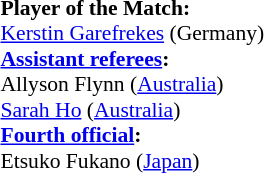<table width=50% style="font-size: 90%">
<tr>
<td><br><strong>Player of the Match:</strong>
<br><a href='#'>Kerstin Garefrekes</a> (Germany)<br><strong><a href='#'>Assistant referees</a>:</strong>
<br>Allyson Flynn (<a href='#'>Australia</a>)
<br><a href='#'>Sarah Ho</a> (<a href='#'>Australia</a>)
<br><strong><a href='#'>Fourth official</a>:</strong>
<br>Etsuko Fukano (<a href='#'>Japan</a>)</td>
</tr>
</table>
